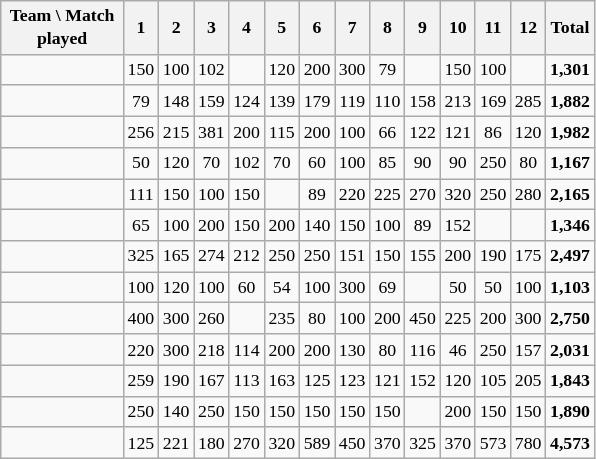<table class="wikitable sortable" style="font-size: 74%; text-align:center;">
<tr>
<th style="width:76px;">Team \ Match played</th>
<th align=center>1</th>
<th align=center>2</th>
<th align=center>3</th>
<th align=center>4</th>
<th align=center>5</th>
<th align=center>6</th>
<th align=center>7</th>
<th align=center>8</th>
<th align=center>9</th>
<th align=center>10</th>
<th align=center>11</th>
<th align=center>12</th>
<th align=center>Total</th>
</tr>
<tr align=center>
<td align=left></td>
<td>150</td>
<td>100</td>
<td>102</td>
<td></td>
<td>120</td>
<td>200</td>
<td>300</td>
<td>79</td>
<td></td>
<td>150</td>
<td>100</td>
<td></td>
<td><strong>1,301</strong></td>
</tr>
<tr align=center>
<td align=left></td>
<td>79</td>
<td>148</td>
<td>159</td>
<td>124</td>
<td>139</td>
<td>179</td>
<td>119</td>
<td>110</td>
<td>158</td>
<td>213</td>
<td>169</td>
<td>285</td>
<td><strong>1,882</strong></td>
</tr>
<tr align=center>
<td align=left></td>
<td>256</td>
<td>215</td>
<td>381</td>
<td>200</td>
<td>115</td>
<td>200</td>
<td>100</td>
<td>66</td>
<td>122</td>
<td>121</td>
<td>86</td>
<td>120</td>
<td><strong>1,982</strong></td>
</tr>
<tr align=center>
<td align=left></td>
<td>50</td>
<td>120</td>
<td>70</td>
<td>102</td>
<td>70</td>
<td>60</td>
<td>100</td>
<td>85</td>
<td>90</td>
<td>90</td>
<td>250</td>
<td>80</td>
<td><strong>1,167</strong></td>
</tr>
<tr align=center>
<td align=left></td>
<td>111</td>
<td>150</td>
<td>100</td>
<td>150</td>
<td></td>
<td>89</td>
<td>220</td>
<td>225</td>
<td>270</td>
<td>320</td>
<td>250</td>
<td>280</td>
<td><strong>2,165</strong></td>
</tr>
<tr align=center>
<td align=left></td>
<td>65</td>
<td>100</td>
<td>200</td>
<td>150</td>
<td>200</td>
<td>140</td>
<td>150</td>
<td>100</td>
<td>89</td>
<td>152</td>
<td></td>
<td></td>
<td><strong>1,346</strong></td>
</tr>
<tr align=center>
<td align=left></td>
<td>325</td>
<td>165</td>
<td>274</td>
<td>212</td>
<td>250</td>
<td>250</td>
<td>151</td>
<td>150</td>
<td>155</td>
<td>200</td>
<td>190</td>
<td>175</td>
<td><strong>2,497</strong></td>
</tr>
<tr align=center>
<td align=left></td>
<td>100</td>
<td>120</td>
<td>100</td>
<td>60</td>
<td>54</td>
<td>100</td>
<td>300</td>
<td>69</td>
<td></td>
<td>50</td>
<td>50</td>
<td>100</td>
<td><strong>1,103</strong></td>
</tr>
<tr align=center>
<td align=left></td>
<td>400</td>
<td>300</td>
<td>260</td>
<td></td>
<td>235</td>
<td>80</td>
<td>100</td>
<td>200</td>
<td>450</td>
<td>225</td>
<td>200</td>
<td>300</td>
<td><strong>2,750</strong></td>
</tr>
<tr align=center>
<td align=left></td>
<td>220</td>
<td>300</td>
<td>218</td>
<td>114</td>
<td>200</td>
<td>200</td>
<td>130</td>
<td>80</td>
<td>116</td>
<td>46</td>
<td>250</td>
<td>157</td>
<td><strong>2,031</strong></td>
</tr>
<tr align=center>
<td align=left></td>
<td>259</td>
<td>190</td>
<td>167</td>
<td>113</td>
<td>163</td>
<td>125</td>
<td>123</td>
<td>121</td>
<td>152</td>
<td>120</td>
<td>105</td>
<td>205</td>
<td><strong>1,843</strong></td>
</tr>
<tr align=center>
<td align=left></td>
<td>250</td>
<td>140</td>
<td>250</td>
<td>150</td>
<td>150</td>
<td>150</td>
<td>150</td>
<td>150</td>
<td></td>
<td>200</td>
<td>150</td>
<td>150</td>
<td><strong>1,890</strong></td>
</tr>
<tr align=center>
<td align=left></td>
<td>125</td>
<td>221</td>
<td>180</td>
<td>270</td>
<td>320</td>
<td>589</td>
<td>450</td>
<td>370</td>
<td>325</td>
<td>370</td>
<td>573</td>
<td>780</td>
<td><strong>4,573</strong></td>
</tr>
</table>
